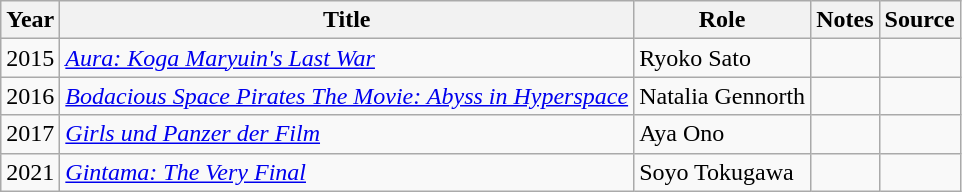<table class="wikitable sortable plainrowheaders">
<tr>
<th>Year</th>
<th>Title</th>
<th>Role</th>
<th class="unsortable">Notes</th>
<th class="unsortable">Source</th>
</tr>
<tr>
<td>2015</td>
<td><em><a href='#'>Aura: Koga Maryuin's Last War</a></em></td>
<td>Ryoko Sato</td>
<td></td>
<td></td>
</tr>
<tr>
<td>2016</td>
<td><em><a href='#'>Bodacious Space Pirates The Movie: Abyss in Hyperspace</a></em></td>
<td>Natalia Gennorth</td>
<td></td>
<td></td>
</tr>
<tr>
<td>2017</td>
<td><em><a href='#'>Girls und Panzer der Film</a></em></td>
<td>Aya Ono</td>
<td></td>
<td></td>
</tr>
<tr>
<td>2021</td>
<td><em><a href='#'>Gintama: The Very Final</a></em></td>
<td>Soyo Tokugawa</td>
<td></td>
<td></td>
</tr>
</table>
